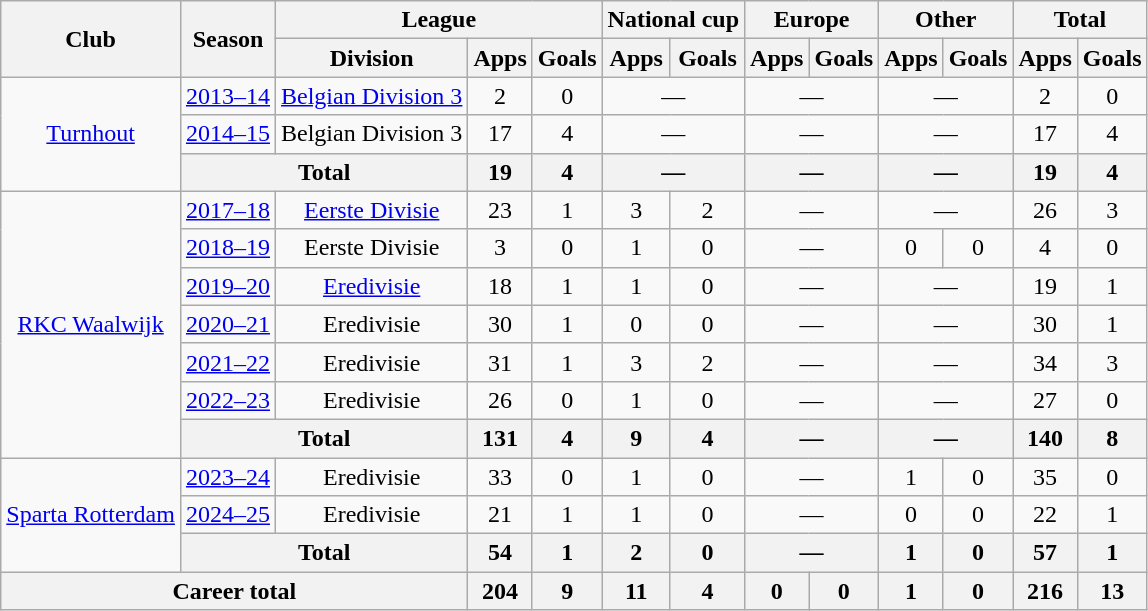<table class="wikitable" style="text-align: center">
<tr>
<th rowspan="2">Club</th>
<th rowspan="2">Season</th>
<th colspan="3">League</th>
<th colspan="2">National cup</th>
<th colspan="2">Europe</th>
<th colspan="2">Other</th>
<th colspan="2">Total</th>
</tr>
<tr>
<th>Division</th>
<th>Apps</th>
<th>Goals</th>
<th>Apps</th>
<th>Goals</th>
<th>Apps</th>
<th>Goals</th>
<th>Apps</th>
<th>Goals</th>
<th>Apps</th>
<th>Goals</th>
</tr>
<tr>
<td rowspan="3"><a href='#'>Turnhout</a></td>
<td><a href='#'>2013–14</a></td>
<td><a href='#'>Belgian Division 3</a></td>
<td>2</td>
<td>0</td>
<td colspan="2">—</td>
<td colspan="2">—</td>
<td colspan="2">—</td>
<td>2</td>
<td>0</td>
</tr>
<tr>
<td><a href='#'>2014–15</a></td>
<td>Belgian Division 3</td>
<td>17</td>
<td>4</td>
<td colspan="2">—</td>
<td colspan="2">—</td>
<td colspan="2">—</td>
<td>17</td>
<td>4</td>
</tr>
<tr>
<th colspan="2">Total</th>
<th>19</th>
<th>4</th>
<th colspan="2">—</th>
<th colspan="2">—</th>
<th colspan="2">—</th>
<th>19</th>
<th>4</th>
</tr>
<tr>
<td rowspan="7"><a href='#'>RKC Waalwijk</a></td>
<td><a href='#'>2017–18</a></td>
<td><a href='#'>Eerste Divisie</a></td>
<td>23</td>
<td>1</td>
<td>3</td>
<td>2</td>
<td colspan="2">—</td>
<td colspan="2">—</td>
<td>26</td>
<td>3</td>
</tr>
<tr>
<td><a href='#'>2018–19</a></td>
<td>Eerste Divisie</td>
<td>3</td>
<td>0</td>
<td>1</td>
<td>0</td>
<td colspan="2">—</td>
<td>0</td>
<td>0</td>
<td>4</td>
<td>0</td>
</tr>
<tr>
<td><a href='#'>2019–20</a></td>
<td><a href='#'>Eredivisie</a></td>
<td>18</td>
<td>1</td>
<td>1</td>
<td>0</td>
<td colspan="2">—</td>
<td colspan="2">—</td>
<td>19</td>
<td>1</td>
</tr>
<tr>
<td><a href='#'>2020–21</a></td>
<td>Eredivisie</td>
<td>30</td>
<td>1</td>
<td>0</td>
<td>0</td>
<td colspan="2">—</td>
<td colspan="2">—</td>
<td>30</td>
<td>1</td>
</tr>
<tr>
<td><a href='#'>2021–22</a></td>
<td>Eredivisie</td>
<td>31</td>
<td>1</td>
<td>3</td>
<td>2</td>
<td colspan="2">—</td>
<td colspan="2">—</td>
<td>34</td>
<td>3</td>
</tr>
<tr>
<td><a href='#'>2022–23</a></td>
<td>Eredivisie</td>
<td>26</td>
<td>0</td>
<td>1</td>
<td>0</td>
<td colspan="2">—</td>
<td colspan="2">—</td>
<td>27</td>
<td>0</td>
</tr>
<tr>
<th colspan="2">Total</th>
<th>131</th>
<th>4</th>
<th>9</th>
<th>4</th>
<th colspan="2">—</th>
<th colspan="2">—</th>
<th>140</th>
<th>8</th>
</tr>
<tr>
<td rowspan="3"><a href='#'>Sparta Rotterdam</a></td>
<td><a href='#'>2023–24</a></td>
<td>Eredivisie</td>
<td>33</td>
<td>0</td>
<td>1</td>
<td>0</td>
<td colspan="2">—</td>
<td>1</td>
<td>0</td>
<td>35</td>
<td>0</td>
</tr>
<tr>
<td><a href='#'>2024–25</a></td>
<td>Eredivisie</td>
<td>21</td>
<td>1</td>
<td>1</td>
<td>0</td>
<td colspan="2">—</td>
<td>0</td>
<td>0</td>
<td>22</td>
<td>1</td>
</tr>
<tr>
<th colspan="2">Total</th>
<th>54</th>
<th>1</th>
<th>2</th>
<th>0</th>
<th colspan="2">—</th>
<th>1</th>
<th>0</th>
<th>57</th>
<th>1</th>
</tr>
<tr>
<th colspan="3">Career total</th>
<th>204</th>
<th>9</th>
<th>11</th>
<th>4</th>
<th>0</th>
<th>0</th>
<th>1</th>
<th>0</th>
<th>216</th>
<th>13</th>
</tr>
</table>
